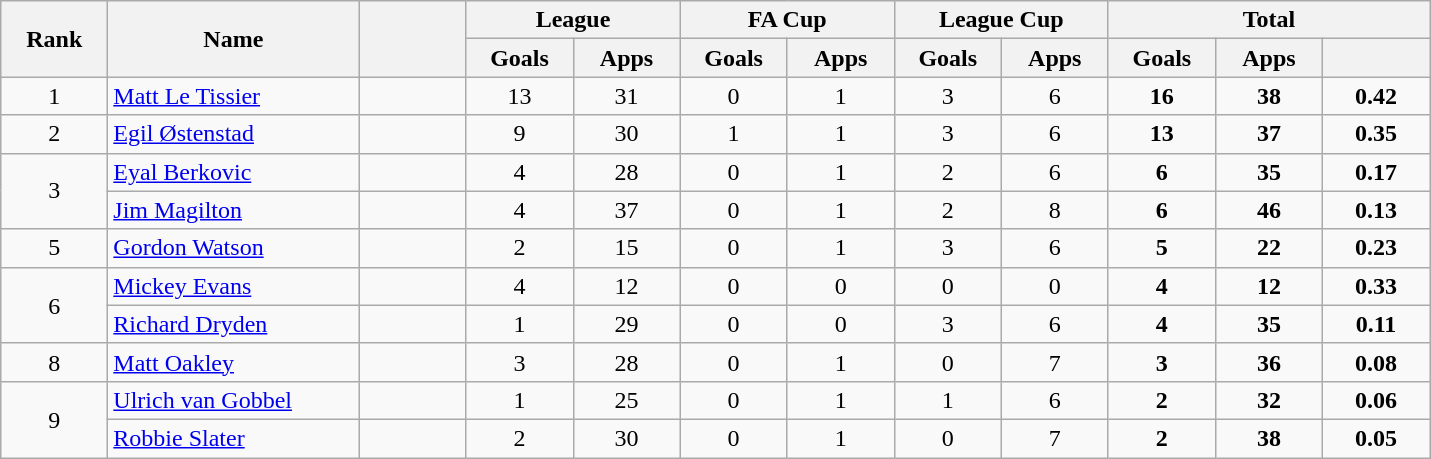<table class="wikitable plainrowheaders" style="text-align:center;">
<tr>
<th scope="col" rowspan="2" style="width:4em;">Rank</th>
<th scope="col" rowspan="2" style="width:10em;">Name</th>
<th scope="col" rowspan="2" style="width:4em;"></th>
<th scope="col" colspan="2">League</th>
<th scope="col" colspan="2">FA Cup</th>
<th scope="col" colspan="2">League Cup</th>
<th scope="col" colspan="3">Total</th>
</tr>
<tr>
<th scope="col" style="width:4em;">Goals</th>
<th scope="col" style="width:4em;">Apps</th>
<th scope="col" style="width:4em;">Goals</th>
<th scope="col" style="width:4em;">Apps</th>
<th scope="col" style="width:4em;">Goals</th>
<th scope="col" style="width:4em;">Apps</th>
<th scope="col" style="width:4em;">Goals</th>
<th scope="col" style="width:4em;">Apps</th>
<th scope="col" style="width:4em;"></th>
</tr>
<tr>
<td>1</td>
<td align="left"><a href='#'>Matt Le Tissier</a></td>
<td></td>
<td>13</td>
<td>31</td>
<td>0</td>
<td>1</td>
<td>3</td>
<td>6</td>
<td><strong>16</strong></td>
<td><strong>38</strong></td>
<td><strong>0.42</strong></td>
</tr>
<tr>
<td>2</td>
<td align="left"><a href='#'>Egil Østenstad</a></td>
<td></td>
<td>9</td>
<td>30</td>
<td>1</td>
<td>1</td>
<td>3</td>
<td>6</td>
<td><strong>13</strong></td>
<td><strong>37</strong></td>
<td><strong>0.35</strong></td>
</tr>
<tr>
<td rowspan="2">3</td>
<td align="left"><a href='#'>Eyal Berkovic</a></td>
<td></td>
<td>4</td>
<td>28</td>
<td>0</td>
<td>1</td>
<td>2</td>
<td>6</td>
<td><strong>6</strong></td>
<td><strong>35</strong></td>
<td><strong>0.17</strong></td>
</tr>
<tr>
<td align="left"><a href='#'>Jim Magilton</a></td>
<td></td>
<td>4</td>
<td>37</td>
<td>0</td>
<td>1</td>
<td>2</td>
<td>8</td>
<td><strong>6</strong></td>
<td><strong>46</strong></td>
<td><strong>0.13</strong></td>
</tr>
<tr>
<td>5</td>
<td align="left"><a href='#'>Gordon Watson</a></td>
<td></td>
<td>2</td>
<td>15</td>
<td>0</td>
<td>1</td>
<td>3</td>
<td>6</td>
<td><strong>5</strong></td>
<td><strong>22</strong></td>
<td><strong>0.23</strong></td>
</tr>
<tr>
<td rowspan="2">6</td>
<td align="left"><a href='#'>Mickey Evans</a></td>
<td></td>
<td>4</td>
<td>12</td>
<td>0</td>
<td>0</td>
<td>0</td>
<td>0</td>
<td><strong>4</strong></td>
<td><strong>12</strong></td>
<td><strong>0.33</strong></td>
</tr>
<tr>
<td align="left"><a href='#'>Richard Dryden</a></td>
<td></td>
<td>1</td>
<td>29</td>
<td>0</td>
<td>0</td>
<td>3</td>
<td>6</td>
<td><strong>4</strong></td>
<td><strong>35</strong></td>
<td><strong>0.11</strong></td>
</tr>
<tr>
<td>8</td>
<td align="left"><a href='#'>Matt Oakley</a></td>
<td></td>
<td>3</td>
<td>28</td>
<td>0</td>
<td>1</td>
<td>0</td>
<td>7</td>
<td><strong>3</strong></td>
<td><strong>36</strong></td>
<td><strong>0.08</strong></td>
</tr>
<tr>
<td rowspan="2">9</td>
<td align="left"><a href='#'>Ulrich van Gobbel</a></td>
<td></td>
<td>1</td>
<td>25</td>
<td>0</td>
<td>1</td>
<td>1</td>
<td>6</td>
<td><strong>2</strong></td>
<td><strong>32</strong></td>
<td><strong>0.06</strong></td>
</tr>
<tr>
<td align="left"><a href='#'>Robbie Slater</a></td>
<td></td>
<td>2</td>
<td>30</td>
<td>0</td>
<td>1</td>
<td>0</td>
<td>7</td>
<td><strong>2</strong></td>
<td><strong>38</strong></td>
<td><strong>0.05</strong></td>
</tr>
</table>
